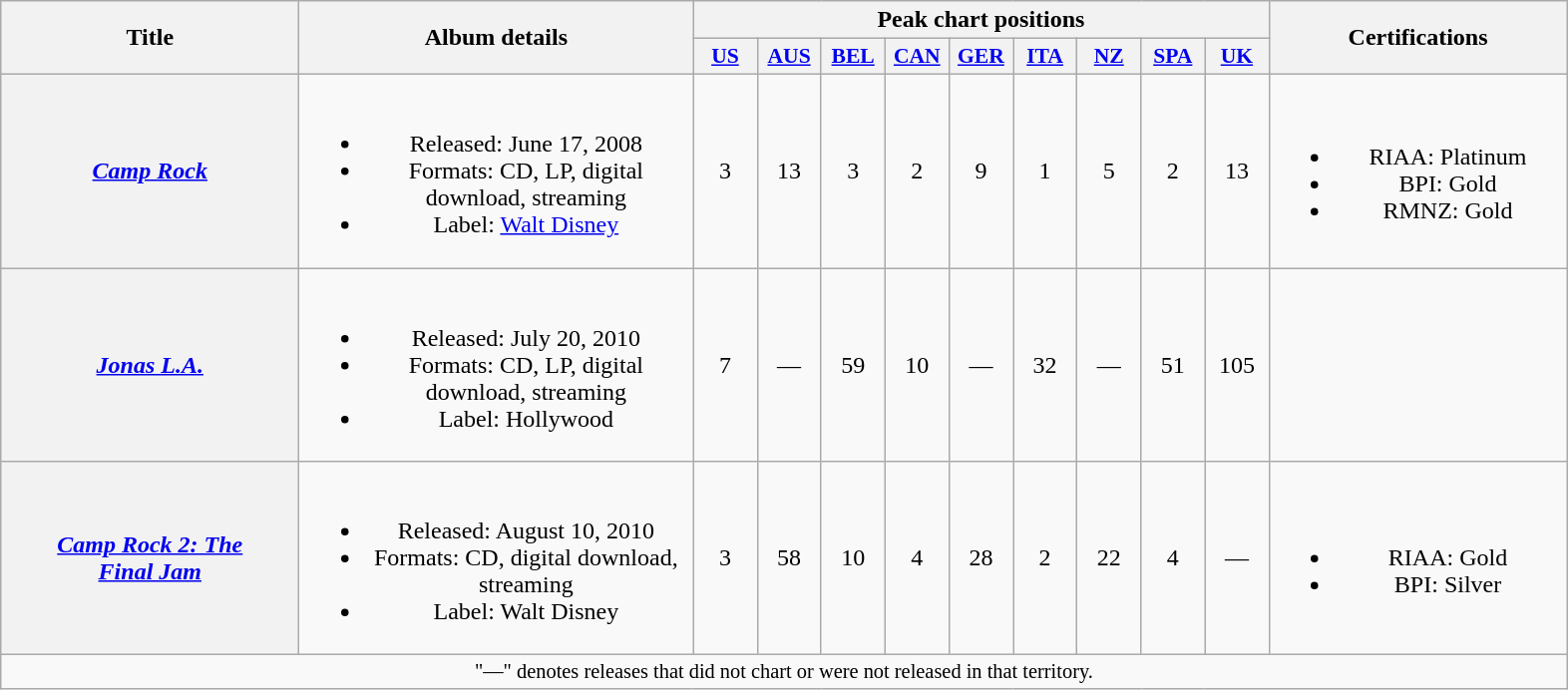<table class="wikitable plainrowheaders" style="text-align:center;" border="1">
<tr>
<th scope="col" rowspan="2" style="width:12em;">Title</th>
<th scope="col" rowspan="2" style="width:16em;">Album details</th>
<th scope="col" colspan="9">Peak chart positions</th>
<th scope="col" rowspan="2" style="width:12em;">Certifications</th>
</tr>
<tr>
<th scope="col" style="width:2.5em;font-size:90%;"><a href='#'>US</a><br></th>
<th scope="col" style="width:2.5em;font-size:90%;"><a href='#'>AUS</a><br></th>
<th scope="col" style="width:2.5em;font-size:90%;"><a href='#'>BEL</a><br></th>
<th scope="col" style="width:2.5em;font-size:90%;"><a href='#'>CAN</a><br></th>
<th scope="col" style="width:2.5em;font-size:90%;"><a href='#'>GER</a><br></th>
<th scope="col" style="width:2.5em;font-size:90%;"><a href='#'>ITA</a><br></th>
<th scope="col" style="width:2.5em;font-size:90%;"><a href='#'>NZ</a><br></th>
<th scope="col" style="width:2.5em;font-size:90%;"><a href='#'>SPA</a><br></th>
<th scope="col" style="width:2.5em;font-size:90%;"><a href='#'>UK</a><br></th>
</tr>
<tr>
<th scope="row"><em><a href='#'>Camp Rock</a></em></th>
<td><br><ul><li>Released: June 17, 2008</li><li>Formats: CD, LP, digital download, streaming</li><li>Label: <a href='#'>Walt Disney</a></li></ul></td>
<td>3</td>
<td>13</td>
<td>3</td>
<td>2</td>
<td>9</td>
<td>1</td>
<td>5</td>
<td>2</td>
<td>13</td>
<td><br><ul><li>RIAA: Platinum</li><li>BPI: Gold</li><li>RMNZ: Gold</li></ul></td>
</tr>
<tr>
<th scope="row"><em><a href='#'>Jonas L.A.</a></em></th>
<td><br><ul><li>Released: July 20, 2010</li><li>Formats: CD, LP, digital download, streaming</li><li>Label: Hollywood</li></ul></td>
<td>7</td>
<td>—</td>
<td>59</td>
<td>10</td>
<td>—</td>
<td>32</td>
<td>—</td>
<td>51</td>
<td>105</td>
<td></td>
</tr>
<tr>
<th scope="row"><em><a href='#'>Camp Rock 2: The<br>Final Jam</a></em></th>
<td><br><ul><li>Released: August 10, 2010</li><li>Formats: CD, digital download, streaming</li><li>Label: Walt Disney</li></ul></td>
<td>3</td>
<td>58</td>
<td>10</td>
<td>4</td>
<td>28</td>
<td>2</td>
<td>22</td>
<td>4</td>
<td>—</td>
<td><br><ul><li>RIAA: Gold</li><li>BPI: Silver</li></ul></td>
</tr>
<tr>
<td align="center" colspan="13" style="font-size:85%">"—" denotes releases that did not chart or were not released in that territory.</td>
</tr>
</table>
